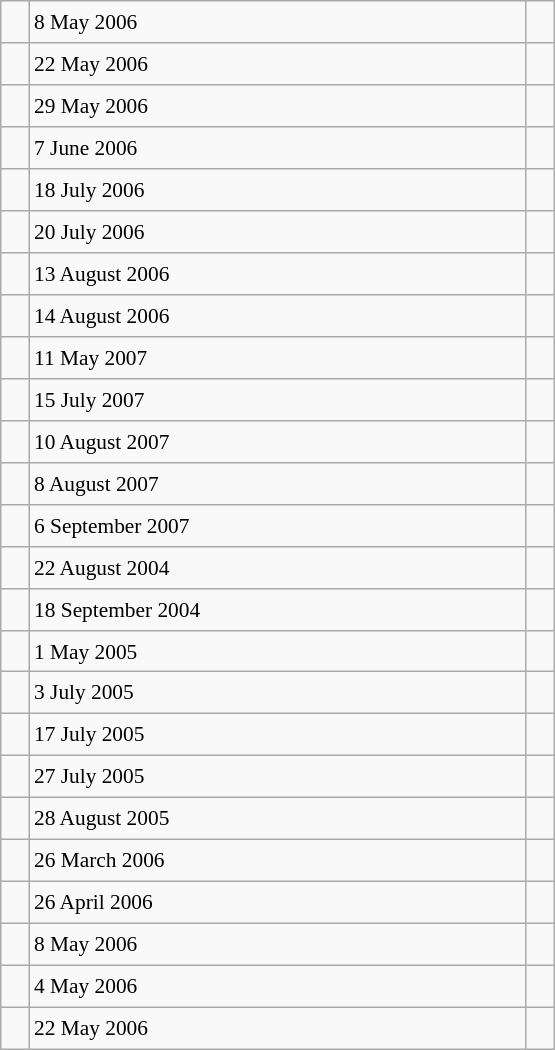<table class="wikitable" style="font-size: 89%; float: left; width: 26em; margin-right: 1em; height: 700px">
<tr>
<td></td>
<td>8 May 2006</td>
<td></td>
</tr>
<tr>
<td></td>
<td>22 May 2006</td>
<td></td>
</tr>
<tr>
<td></td>
<td>29 May 2006</td>
<td></td>
</tr>
<tr>
<td></td>
<td>7 June 2006</td>
<td></td>
</tr>
<tr>
<td></td>
<td>18 July 2006</td>
<td></td>
</tr>
<tr>
<td></td>
<td>20 July 2006</td>
<td></td>
</tr>
<tr>
<td></td>
<td>13 August 2006</td>
<td></td>
</tr>
<tr>
<td></td>
<td>14 August 2006</td>
<td></td>
</tr>
<tr>
<td></td>
<td>11 May 2007</td>
<td></td>
</tr>
<tr>
<td></td>
<td>15 July 2007</td>
<td></td>
</tr>
<tr>
<td></td>
<td>10 August 2007</td>
<td></td>
</tr>
<tr>
<td></td>
<td>8 August 2007</td>
<td></td>
</tr>
<tr>
<td></td>
<td>6 September 2007</td>
<td></td>
</tr>
<tr>
<td></td>
<td>22 August 2004</td>
<td></td>
</tr>
<tr>
<td></td>
<td>18 September 2004</td>
<td></td>
</tr>
<tr>
<td></td>
<td>1 May 2005</td>
<td></td>
</tr>
<tr>
<td></td>
<td>3 July 2005</td>
<td></td>
</tr>
<tr>
<td></td>
<td>17 July 2005</td>
<td></td>
</tr>
<tr>
<td></td>
<td>27 July 2005</td>
<td></td>
</tr>
<tr>
<td></td>
<td>28 August 2005</td>
<td></td>
</tr>
<tr>
<td></td>
<td>26 March 2006</td>
<td></td>
</tr>
<tr>
<td></td>
<td>26 April 2006</td>
<td></td>
</tr>
<tr>
<td></td>
<td>8 May 2006</td>
<td></td>
</tr>
<tr>
<td></td>
<td>4 May 2006</td>
<td></td>
</tr>
<tr>
<td></td>
<td>22 May 2006</td>
<td></td>
</tr>
</table>
